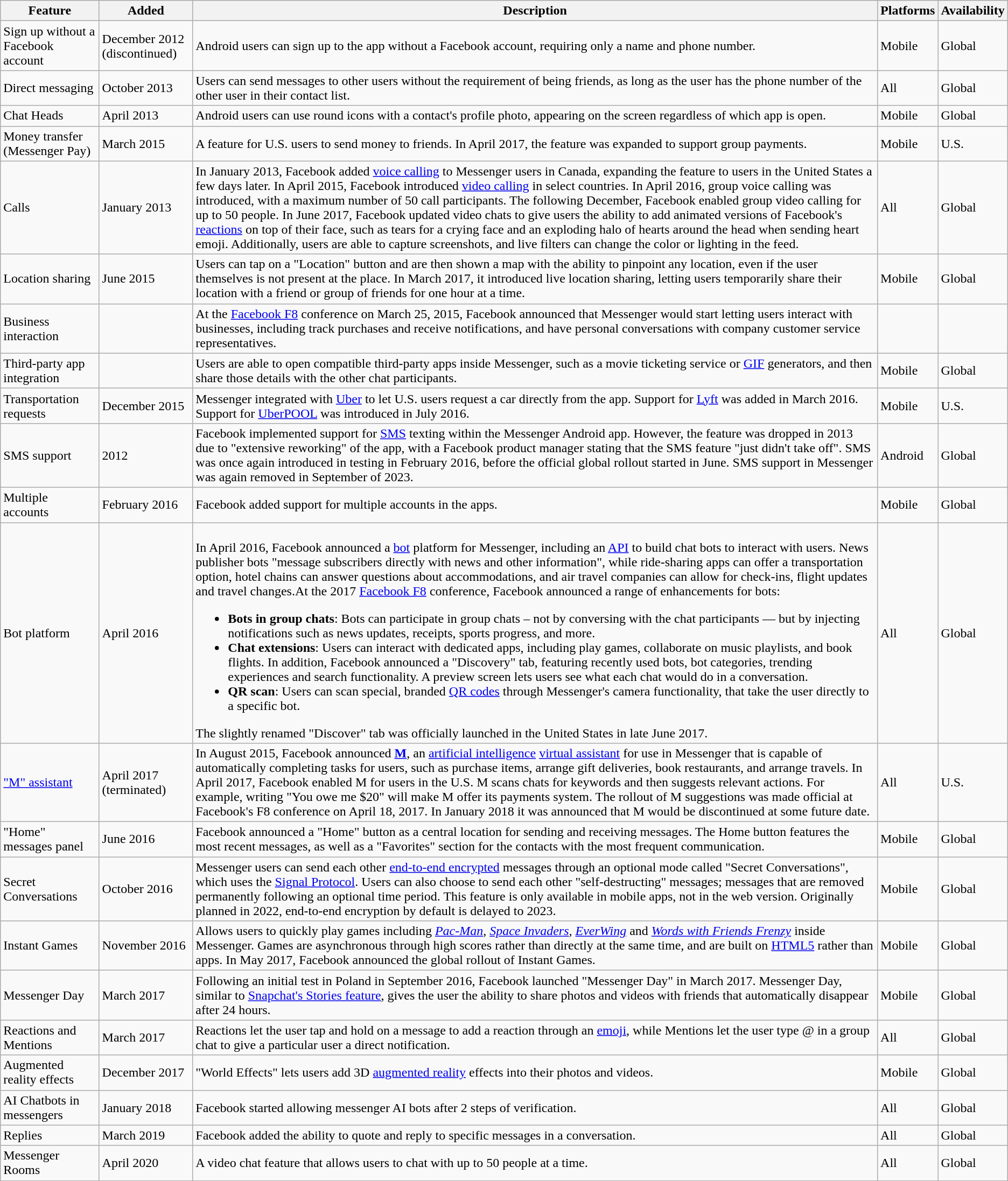<table class="wikitable">
<tr>
<th>Feature</th>
<th>Added</th>
<th>Description</th>
<th>Platforms</th>
<th>Availability</th>
</tr>
<tr>
<td>Sign up without a Facebook account</td>
<td>December 2012 (discontinued)</td>
<td>Android users can sign up to the app without a Facebook account, requiring only a name and phone number.</td>
<td>Mobile</td>
<td>Global</td>
</tr>
<tr>
<td>Direct messaging</td>
<td>October 2013</td>
<td>Users can send messages to other users without the requirement of being friends, as long as the user has the phone number of the other user in their contact list.</td>
<td>All</td>
<td>Global</td>
</tr>
<tr>
<td>Chat Heads</td>
<td>April 2013</td>
<td>Android users can use round icons with a contact's profile photo, appearing on the screen regardless of which app is open.</td>
<td>Mobile</td>
<td>Global</td>
</tr>
<tr>
<td>Money transfer (Messenger Pay)</td>
<td>March 2015</td>
<td>A feature for U.S. users to send money to friends. In April 2017, the feature was expanded to support group payments.</td>
<td>Mobile</td>
<td>U.S.</td>
</tr>
<tr>
<td>Calls</td>
<td>January 2013</td>
<td>In January 2013, Facebook added <a href='#'>voice calling</a> to Messenger users in Canada, expanding the feature to users in the United States a few days later. In April 2015, Facebook introduced <a href='#'>video calling</a> in select countries. In April 2016, group voice calling was introduced, with a maximum number of 50 call participants. The following December, Facebook enabled group video calling for up to 50 people. In June 2017, Facebook updated video chats to give users the ability to add animated versions of Facebook's <a href='#'>reactions</a> on top of their face, such as tears for a crying face and an exploding halo of hearts around the head when sending heart emoji. Additionally, users are able to capture screenshots, and live filters can change the color or lighting in the feed.</td>
<td>All</td>
<td>Global</td>
</tr>
<tr>
<td>Location sharing</td>
<td>June 2015</td>
<td>Users can tap on a "Location" button and are then shown a map with the ability to pinpoint any location, even if the user themselves is not present at the place. In March 2017, it introduced live location sharing, letting users temporarily share their location with a friend or group of friends for one hour at a time.</td>
<td>Mobile</td>
<td>Global</td>
</tr>
<tr>
<td>Business interaction</td>
<td></td>
<td>At the <a href='#'>Facebook F8</a> conference on March 25, 2015, Facebook announced that Messenger would start letting users interact with businesses, including track purchases and receive notifications, and have personal conversations with company customer service representatives.</td>
<td></td>
<td></td>
</tr>
<tr>
<td>Third-party app integration</td>
<td></td>
<td>Users are able to open compatible third-party apps inside Messenger, such as a movie ticketing service or <a href='#'>GIF</a> generators, and then share those details with the other chat participants.</td>
<td>Mobile</td>
<td>Global</td>
</tr>
<tr>
<td>Transportation requests</td>
<td>December 2015</td>
<td>Messenger integrated with <a href='#'>Uber</a> to let U.S. users request a car directly from the app. Support for <a href='#'>Lyft</a> was added in March 2016. Support for <a href='#'>UberPOOL</a> was introduced in July 2016.</td>
<td>Mobile</td>
<td>U.S.</td>
</tr>
<tr>
<td>SMS support</td>
<td>2012</td>
<td>Facebook implemented support for <a href='#'>SMS</a> texting within the Messenger Android app. However, the feature was dropped in 2013 due to "extensive reworking" of the app, with a Facebook product manager stating that the SMS feature "just didn't take off". SMS was once again introduced in testing in February 2016, before the official global rollout started in June. SMS support in Messenger was again removed in September of 2023.</td>
<td>Android</td>
<td>Global</td>
</tr>
<tr>
<td>Multiple accounts</td>
<td>February 2016</td>
<td>Facebook added support for multiple accounts in the apps.</td>
<td>Mobile</td>
<td>Global</td>
</tr>
<tr>
<td>Bot platform</td>
<td>April 2016</td>
<td><br>In April 2016, Facebook announced a <a href='#'>bot</a> platform for Messenger, including an <a href='#'>API</a> to build chat bots to interact with users. News publisher bots "message subscribers directly with news and other information", while ride-sharing apps can offer a transportation option, hotel chains can answer questions about accommodations, and air travel companies can allow for check-ins, flight updates and travel changes.At the 2017 <a href='#'>Facebook F8</a> conference, Facebook announced a range of enhancements for bots:<ul><li><strong>Bots in group chats</strong>: Bots can participate in group chats – not by conversing with the chat participants — but by injecting notifications such as news updates, receipts, sports progress, and more.</li><li><strong>Chat extensions</strong>: Users can interact with dedicated apps, including play games, collaborate on music playlists, and book flights. In addition, Facebook announced a "Discovery" tab, featuring recently used bots, bot categories, trending experiences and search functionality. A preview screen lets users see what each chat would do in a conversation.</li><li><strong>QR scan</strong>: Users can scan special, branded <a href='#'>QR codes</a> through Messenger's camera functionality, that take the user directly to a specific bot.</li></ul>The slightly renamed "Discover" tab was officially launched in the United States in late June 2017.</td>
<td>All</td>
<td>Global</td>
</tr>
<tr>
<td><a href='#'>"M" assistant</a></td>
<td>April 2017 (terminated)</td>
<td>In August 2015, Facebook announced <strong><a href='#'>M</a></strong>, an <a href='#'>artificial intelligence</a> <a href='#'>virtual assistant</a> for use in Messenger that is capable of automatically completing tasks for users, such as purchase items, arrange gift deliveries, book restaurants, and arrange travels. In April 2017, Facebook enabled M for users in the U.S. M scans chats for keywords and then suggests relevant actions. For example, writing "You owe me $20" will make M offer its payments system. The rollout of M suggestions was made official at Facebook's F8 conference on April 18, 2017. In January 2018 it was announced that M would be discontinued at some future date.</td>
<td>All</td>
<td>U.S.</td>
</tr>
<tr>
<td>"Home" messages panel</td>
<td>June 2016</td>
<td>Facebook announced a "Home" button as a central location for sending and receiving messages. The Home button features the most recent messages, as well as a "Favorites" section for the contacts with the most frequent communication.</td>
<td>Mobile</td>
<td>Global</td>
</tr>
<tr>
<td>Secret Conversations</td>
<td>October 2016</td>
<td>Messenger users can send each other <a href='#'>end-to-end encrypted</a> messages through an optional mode called "Secret Conversations", which uses the <a href='#'>Signal Protocol</a>. Users can also choose to send each other "self-destructing" messages; messages that are removed permanently following an optional time period. This feature is only available in mobile apps, not in the web version. Originally planned in 2022, end-to-end encryption by default is delayed to 2023.</td>
<td>Mobile</td>
<td>Global</td>
</tr>
<tr>
<td>Instant Games</td>
<td>November 2016</td>
<td>Allows users to quickly play games including <em><a href='#'>Pac-Man</a></em>, <em><a href='#'>Space Invaders</a>, <a href='#'>EverWing</a></em> and <a href='#'><em>Words with Friends Frenzy</em></a> inside Messenger. Games are asynchronous through high scores rather than directly at the same time, and are built on <a href='#'>HTML5</a> rather than apps. In May 2017, Facebook announced the global rollout of Instant Games.</td>
<td>Mobile</td>
<td>Global</td>
</tr>
<tr>
<td>Messenger Day</td>
<td>March 2017</td>
<td>Following an initial test in Poland in September 2016, Facebook launched "Messenger Day" in March 2017. Messenger Day, similar to <a href='#'>Snapchat's Stories feature</a>, gives the user the ability to share photos and videos with friends that automatically disappear after 24 hours.</td>
<td>Mobile</td>
<td>Global</td>
</tr>
<tr>
<td>Reactions and Mentions</td>
<td>March 2017</td>
<td>Reactions let the user tap and hold on a message to add a reaction through an <a href='#'>emoji</a>, while Mentions let the user type @ in a group chat to give a particular user a direct notification.</td>
<td>All</td>
<td>Global</td>
</tr>
<tr>
<td>Augmented reality effects</td>
<td>December 2017</td>
<td>"World Effects" lets users add 3D <a href='#'>augmented reality</a> effects into their photos and videos.</td>
<td>Mobile</td>
<td>Global</td>
</tr>
<tr>
<td>AI Chatbots in messengers</td>
<td>January 2018</td>
<td>Facebook started allowing messenger AI bots after 2 steps of verification.</td>
<td>All</td>
<td>Global</td>
</tr>
<tr>
<td>Replies</td>
<td>March 2019</td>
<td>Facebook added the ability to quote and reply to specific messages in a conversation.</td>
<td>All</td>
<td>Global</td>
</tr>
<tr>
<td>Messenger Rooms</td>
<td>April 2020</td>
<td>A video chat feature that allows users to chat with up to 50 people at a time.</td>
<td>All</td>
<td>Global</td>
</tr>
</table>
